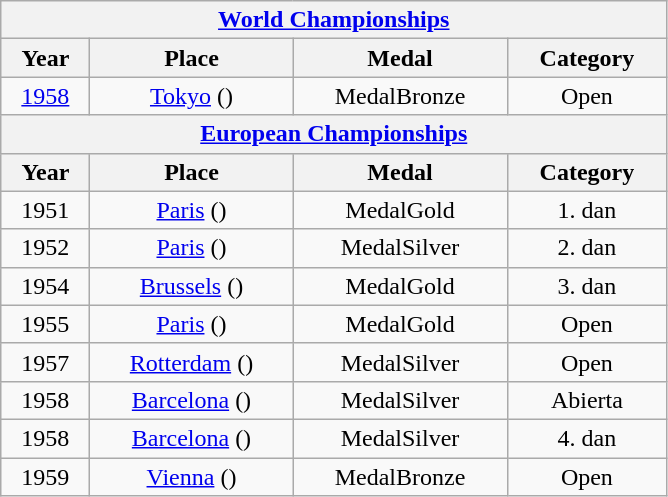<table class="wikitable center col2izq" style="text-align:center;width:445px;">
<tr>
<th colspan=4><a href='#'>World Championships</a></th>
</tr>
<tr>
<th>Year</th>
<th>Place</th>
<th>Medal</th>
<th>Category</th>
</tr>
<tr>
<td><a href='#'>1958</a></td>
<td><a href='#'>Tokyo</a> ()</td>
<td>MedalBronze</td>
<td>Open</td>
</tr>
<tr>
<th colspan=4><a href='#'>European Championships</a></th>
</tr>
<tr>
<th>Year</th>
<th>Place</th>
<th>Medal</th>
<th>Category</th>
</tr>
<tr>
<td>1951</td>
<td><a href='#'>Paris</a> ()</td>
<td>MedalGold</td>
<td>1. dan</td>
</tr>
<tr>
<td>1952</td>
<td><a href='#'>Paris</a> ()</td>
<td>MedalSilver</td>
<td>2. dan</td>
</tr>
<tr>
<td>1954</td>
<td><a href='#'>Brussels</a> ()</td>
<td>MedalGold</td>
<td>3. dan</td>
</tr>
<tr>
<td>1955</td>
<td><a href='#'>Paris</a> ()</td>
<td>MedalGold</td>
<td>Open</td>
</tr>
<tr>
<td>1957</td>
<td><a href='#'>Rotterdam</a> ()</td>
<td>MedalSilver</td>
<td>Open</td>
</tr>
<tr>
<td>1958</td>
<td><a href='#'>Barcelona</a> ()</td>
<td>MedalSilver</td>
<td>Abierta</td>
</tr>
<tr>
<td>1958</td>
<td><a href='#'>Barcelona</a> ()</td>
<td>MedalSilver</td>
<td>4. dan</td>
</tr>
<tr>
<td>1959</td>
<td><a href='#'>Vienna</a> ()</td>
<td>MedalBronze</td>
<td>Open</td>
</tr>
</table>
